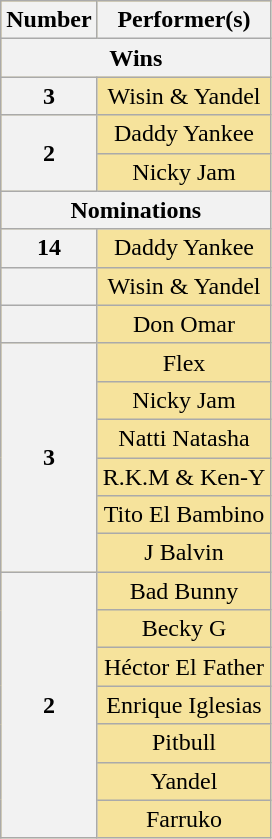<table class="wikitable" rowspan=2 style="text-align: center; background: #f6e39c">
<tr>
<th scope="col" style="width:55px;">Number</th>
<th scope="col" style="text-align:center;">Performer(s)</th>
</tr>
<tr>
<th colspan="2">Wins</th>
</tr>
<tr>
<th scope="row" rowspan=1 style="text-align:center">3</th>
<td>Wisin & Yandel</td>
</tr>
<tr>
<th scope="row" rowspan=2 style="text-align:center">2</th>
<td>Daddy Yankee</td>
</tr>
<tr>
<td>Nicky Jam</td>
</tr>
<tr>
<th colspan="2">Nominations</th>
</tr>
<tr>
<th scope="row" rowspan=1 style="text-align:center">14</th>
<td>Daddy Yankee</td>
</tr>
<tr>
<th scope="row"></th>
<td>Wisin & Yandel</td>
</tr>
<tr>
<th scope="row"></th>
<td>Don Omar</td>
</tr>
<tr>
<th scope="row" rowspan=6 style="text-align:center">3</th>
<td>Flex</td>
</tr>
<tr>
<td>Nicky Jam</td>
</tr>
<tr>
<td>Natti Natasha</td>
</tr>
<tr>
<td>R.K.M & Ken-Y</td>
</tr>
<tr>
<td>Tito El Bambino</td>
</tr>
<tr>
<td>J Balvin</td>
</tr>
<tr>
<th scope="row" rowspan=7 style="text-align:center">2</th>
<td>Bad Bunny</td>
</tr>
<tr>
<td>Becky G</td>
</tr>
<tr>
<td>Héctor El Father</td>
</tr>
<tr>
<td>Enrique Iglesias</td>
</tr>
<tr>
<td>Pitbull</td>
</tr>
<tr>
<td>Yandel</td>
</tr>
<tr>
<td>Farruko</td>
</tr>
</table>
